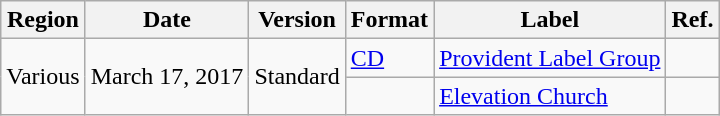<table class="wikitable plainrowheaders">
<tr>
<th scope="col">Region</th>
<th scope="col">Date</th>
<th scope="col">Version</th>
<th scope="col">Format</th>
<th scope="col">Label</th>
<th scope="col">Ref.</th>
</tr>
<tr>
<td rowspan="2">Various</td>
<td rowspan="2">March 17, 2017</td>
<td rowspan="2">Standard</td>
<td><a href='#'>CD</a></td>
<td><a href='#'>Provident Label Group</a></td>
<td></td>
</tr>
<tr>
<td></td>
<td><a href='#'>Elevation Church</a></td>
<td></td>
</tr>
</table>
